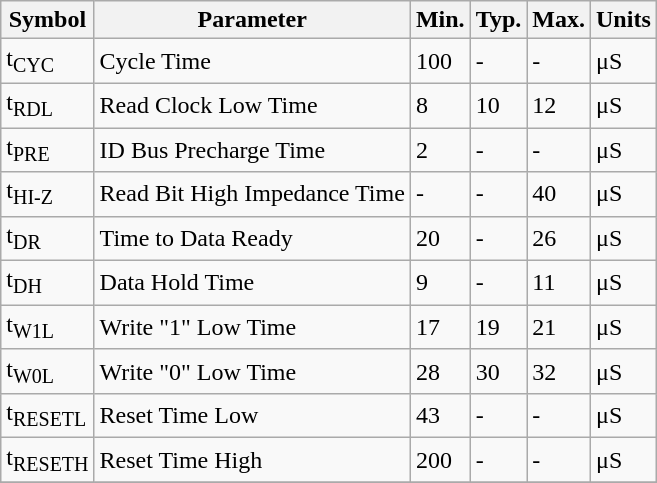<table class="wikitable">
<tr>
<th>Symbol</th>
<th>Parameter</th>
<th>Min.</th>
<th>Typ.</th>
<th>Max.</th>
<th>Units</th>
</tr>
<tr>
<td>t<sub>CYC</sub></td>
<td>Cycle Time</td>
<td>100</td>
<td>-</td>
<td>-</td>
<td>μS</td>
</tr>
<tr>
<td>t<sub>RDL</sub></td>
<td>Read Clock Low Time</td>
<td>8</td>
<td>10</td>
<td>12</td>
<td>μS</td>
</tr>
<tr>
<td>t<sub>PRE</sub></td>
<td>ID Bus Precharge Time</td>
<td>2</td>
<td>-</td>
<td>-</td>
<td>μS</td>
</tr>
<tr>
<td>t<sub>HI-Z</sub></td>
<td>Read Bit High Impedance Time</td>
<td>-</td>
<td>-</td>
<td>40</td>
<td>μS</td>
</tr>
<tr>
<td>t<sub>DR</sub></td>
<td>Time to Data Ready</td>
<td>20</td>
<td>-</td>
<td>26</td>
<td>μS</td>
</tr>
<tr>
<td>t<sub>DH</sub></td>
<td>Data Hold Time</td>
<td>9</td>
<td>-</td>
<td>11</td>
<td>μS</td>
</tr>
<tr>
<td>t<sub>W1L</sub></td>
<td>Write "1" Low Time</td>
<td>17</td>
<td>19</td>
<td>21</td>
<td>μS</td>
</tr>
<tr>
<td>t<sub>W0L</sub></td>
<td>Write "0" Low Time</td>
<td>28</td>
<td>30</td>
<td>32</td>
<td>μS</td>
</tr>
<tr>
<td>t<sub>RESETL</sub></td>
<td>Reset Time Low</td>
<td>43</td>
<td>-</td>
<td>-</td>
<td>μS</td>
</tr>
<tr>
<td>t<sub>RESETH</sub></td>
<td>Reset Time High</td>
<td>200</td>
<td>-</td>
<td>-</td>
<td>μS</td>
</tr>
<tr>
</tr>
</table>
